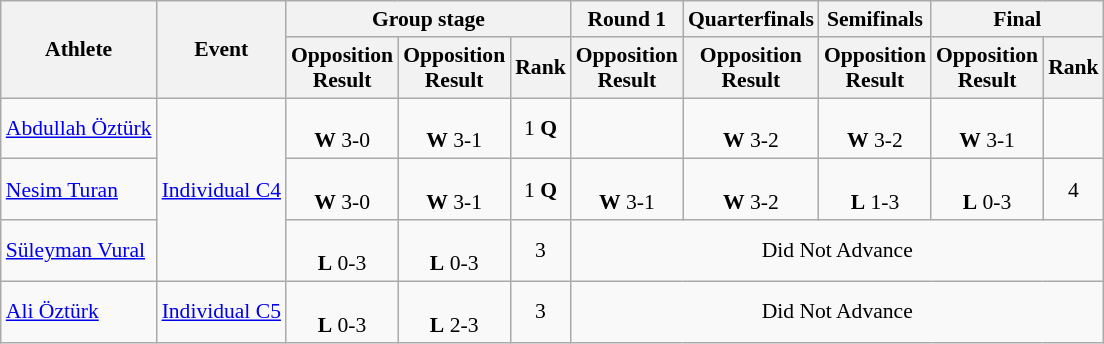<table class=wikitable style="text-align: center; font-size:90%">
<tr>
<th rowspan="2">Athlete</th>
<th rowspan="2">Event</th>
<th colspan="3">Group stage</th>
<th>Round 1</th>
<th>Quarterfinals</th>
<th>Semifinals</th>
<th colspan="2">Final</th>
</tr>
<tr>
<th>Opposition<br>Result</th>
<th>Opposition<br>Result</th>
<th>Rank</th>
<th>Opposition<br>Result</th>
<th>Opposition<br>Result</th>
<th>Opposition<br>Result</th>
<th>Opposition<br>Result</th>
<th>Rank</th>
</tr>
<tr>
<td align=left><a href='#'>Abdullah Öztürk</a></td>
<td align=left rowspan=3><a href='#'>Individual C4</a></td>
<td><br> <strong>W</strong> 3-0</td>
<td><br><strong>W</strong> 3-1</td>
<td>1 <strong>Q</strong></td>
<td></td>
<td><br><strong>W</strong> 3-2</td>
<td><br><strong>W</strong> 3-2</td>
<td><br><strong>W</strong> 3-1</td>
<td></td>
</tr>
<tr>
<td align=left><a href='#'>Nesim Turan</a></td>
<td><br> <strong>W</strong> 3-0</td>
<td><br><strong>W</strong> 3-1</td>
<td>1 <strong>Q</strong></td>
<td><br><strong>W</strong> 3-1</td>
<td><br><strong>W</strong> 3-2</td>
<td><br><strong>L</strong> 1-3</td>
<td><br><strong>L</strong> 0-3</td>
<td>4</td>
</tr>
<tr>
<td align=left><a href='#'>Süleyman Vural</a></td>
<td><br> <strong>L</strong> 0-3</td>
<td><br><strong>L</strong> 0-3</td>
<td>3</td>
<td colspan=5>Did Not Advance</td>
</tr>
<tr>
<td align=left><a href='#'>Ali Öztürk</a></td>
<td align=left><a href='#'>Individual C5</a></td>
<td><br> <strong>L</strong> 0-3</td>
<td><br><strong>L</strong> 2-3</td>
<td>3</td>
<td colspan=5>Did Not Advance</td>
</tr>
</table>
